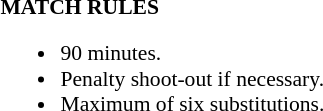<table width=100% style="font-size: 90%">
<tr>
<td width=50% valign=top><br><strong>MATCH RULES</strong><ul><li>90 minutes.</li><li>Penalty shoot-out if necessary.</li><li>Maximum of six substitutions.</li></ul></td>
</tr>
</table>
